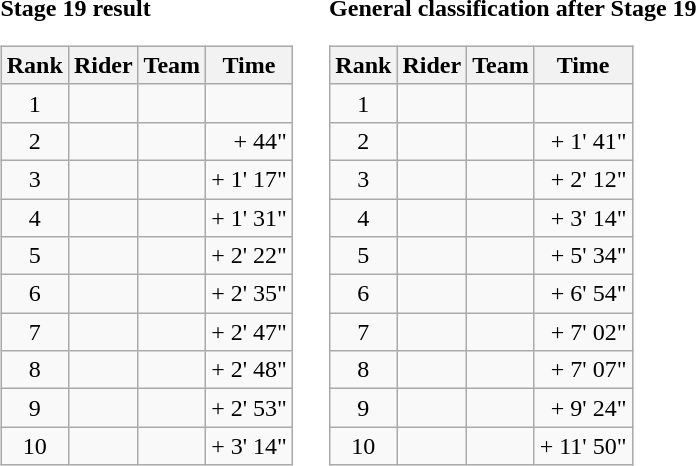<table>
<tr>
<td><strong>Stage 19 result</strong><br><table class="wikitable">
<tr>
<th scope="col">Rank</th>
<th scope="col">Rider</th>
<th scope="col">Team</th>
<th scope="col">Time</th>
</tr>
<tr>
<td style="text-align:center;">1</td>
<td></td>
<td></td>
<td style="text-align:right;"></td>
</tr>
<tr>
<td style="text-align:center;">2</td>
<td></td>
<td></td>
<td style="text-align:right;">+ 44"</td>
</tr>
<tr>
<td style="text-align:center;">3</td>
<td></td>
<td></td>
<td style="text-align:right;">+ 1' 17"</td>
</tr>
<tr>
<td style="text-align:center;">4</td>
<td></td>
<td></td>
<td style="text-align:right;">+ 1' 31"</td>
</tr>
<tr>
<td style="text-align:center;">5</td>
<td></td>
<td></td>
<td style="text-align:right;">+ 2' 22"</td>
</tr>
<tr>
<td style="text-align:center;">6</td>
<td></td>
<td></td>
<td style="text-align:right;">+ 2' 35"</td>
</tr>
<tr>
<td style="text-align:center;">7</td>
<td></td>
<td></td>
<td style="text-align:right;">+ 2' 47"</td>
</tr>
<tr>
<td style="text-align:center;">8</td>
<td></td>
<td></td>
<td style="text-align:right;">+ 2' 48"</td>
</tr>
<tr>
<td style="text-align:center;">9</td>
<td></td>
<td></td>
<td style="text-align:right;">+ 2' 53"</td>
</tr>
<tr>
<td style="text-align:center;">10</td>
<td></td>
<td></td>
<td style="text-align:right;">+ 3' 14"</td>
</tr>
</table>
</td>
<td></td>
<td><strong>General classification after Stage 19</strong><br><table class="wikitable">
<tr>
<th scope="col">Rank</th>
<th scope="col">Rider</th>
<th scope="col">Team</th>
<th scope="col">Time</th>
</tr>
<tr>
<td style="text-align:center;">1</td>
<td></td>
<td></td>
<td style="text-align:right;"></td>
</tr>
<tr>
<td style="text-align:center;">2</td>
<td></td>
<td></td>
<td style="text-align:right;">+ 1' 41"</td>
</tr>
<tr>
<td style="text-align:center;">3</td>
<td></td>
<td></td>
<td style="text-align:right;">+ 2' 12"</td>
</tr>
<tr>
<td style="text-align:center;">4</td>
<td></td>
<td></td>
<td style="text-align:right;">+ 3' 14"</td>
</tr>
<tr>
<td style="text-align:center;">5</td>
<td></td>
<td></td>
<td style="text-align:right;">+ 5' 34"</td>
</tr>
<tr>
<td style="text-align:center;">6</td>
<td></td>
<td></td>
<td style="text-align:right;">+ 6' 54"</td>
</tr>
<tr>
<td style="text-align:center;">7</td>
<td></td>
<td></td>
<td style="text-align:right;">+ 7' 02"</td>
</tr>
<tr>
<td style="text-align:center;">8</td>
<td></td>
<td></td>
<td style="text-align:right;">+ 7' 07"</td>
</tr>
<tr>
<td style="text-align:center;">9</td>
<td></td>
<td></td>
<td style="text-align:right;">+ 9' 24"</td>
</tr>
<tr>
<td style="text-align:center;">10</td>
<td></td>
<td></td>
<td style="text-align:right;">+ 11' 50"</td>
</tr>
</table>
</td>
</tr>
</table>
